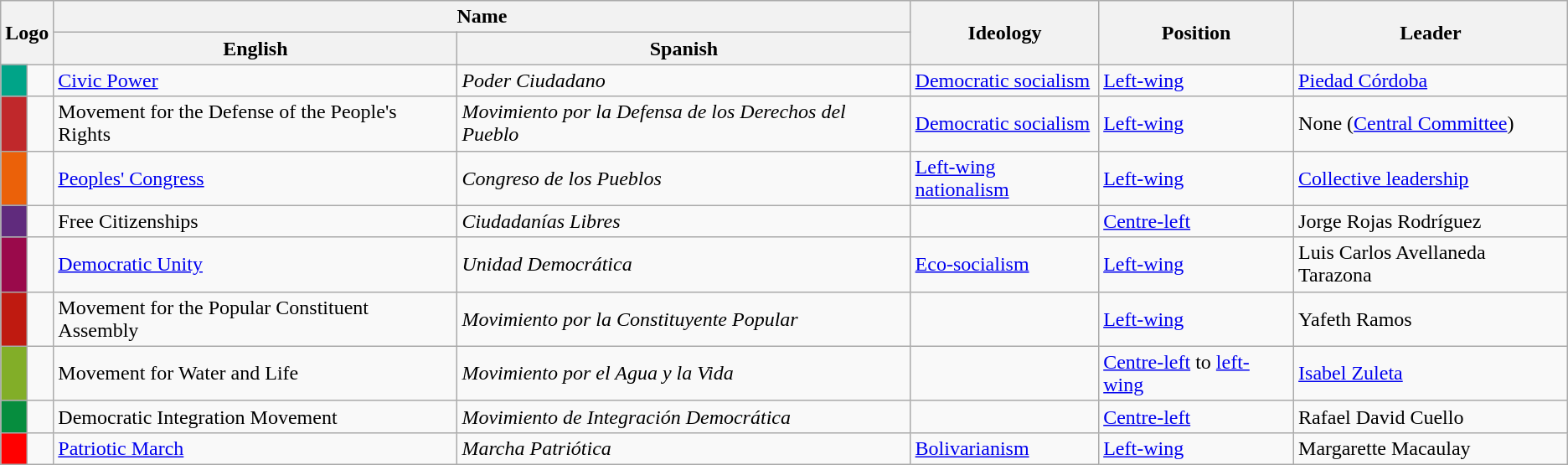<table class="wikitable sortable">
<tr>
<th colspan=2 rowspan=2>Logo</th>
<th colspan=2>Name</th>
<th rowspan=2>Ideology</th>
<th rowspan=2>Position</th>
<th rowspan=2>Leader</th>
</tr>
<tr>
<th scope="col">English</th>
<th scope="col">Spanish</th>
</tr>
<tr>
<td style="background:#00A488;"></td>
<td></td>
<td><a href='#'>Civic Power</a></td>
<td><em>Poder Ciudadano</em></td>
<td><a href='#'>Democratic socialism</a></td>
<td><a href='#'>Left-wing</a></td>
<td><a href='#'>Piedad Córdoba</a></td>
</tr>
<tr>
<td style="background:#C0282B;"></td>
<td></td>
<td>Movement for the Defense of the People's Rights</td>
<td><em>Movimiento por la Defensa de los Derechos del Pueblo</em></td>
<td><a href='#'>Democratic socialism</a></td>
<td><a href='#'>Left-wing</a></td>
<td>None (<a href='#'>Central Committee</a>)</td>
</tr>
<tr>
<td style="background:#EB6109;"></td>
<td></td>
<td><a href='#'>Peoples' Congress</a></td>
<td><em>Congreso de los Pueblos</em></td>
<td><a href='#'>Left-wing nationalism</a></td>
<td><a href='#'>Left-wing</a></td>
<td><a href='#'>Collective leadership</a></td>
</tr>
<tr>
<td style="background:#602B7D;"></td>
<td></td>
<td>Free Citizenships</td>
<td><em>Ciudadanías Libres</em></td>
<td></td>
<td><a href='#'>Centre-left</a></td>
<td>Jorge Rojas Rodríguez</td>
</tr>
<tr>
<td style="background:#9A0A4B;"></td>
<td></td>
<td><a href='#'>Democratic Unity</a></td>
<td><em>Unidad Democrática</em></td>
<td><a href='#'>Eco-socialism</a></td>
<td><a href='#'>Left-wing</a></td>
<td>Luis Carlos Avellaneda Tarazona</td>
</tr>
<tr>
<td style="background:#BF1A10;"></td>
<td></td>
<td>Movement for the Popular Constituent Assembly</td>
<td><em>Movimiento por la Constituyente Popular</em></td>
<td></td>
<td><a href='#'>Left-wing</a></td>
<td>Yafeth Ramos</td>
</tr>
<tr>
<td style="background:#82AE28;"></td>
<td></td>
<td>Movement for Water and Life</td>
<td><em>Movimiento por el Agua y la Vida</em></td>
<td></td>
<td><a href='#'>Centre-left</a> to <a href='#'>left-wing</a></td>
<td><a href='#'>Isabel Zuleta</a></td>
</tr>
<tr>
<td style="background:#068D3E;"></td>
<td></td>
<td>Democratic Integration Movement</td>
<td><em>Movimiento de Integración Democrática</em></td>
<td></td>
<td><a href='#'>Centre-left</a></td>
<td>Rafael David Cuello</td>
</tr>
<tr>
<td style="background:Red;"></td>
<td></td>
<td><a href='#'>Patriotic March</a></td>
<td><em>Marcha Patriótica</em></td>
<td><a href='#'>Bolivarianism</a></td>
<td><a href='#'>Left-wing</a></td>
<td>Margarette Macaulay</td>
</tr>
</table>
